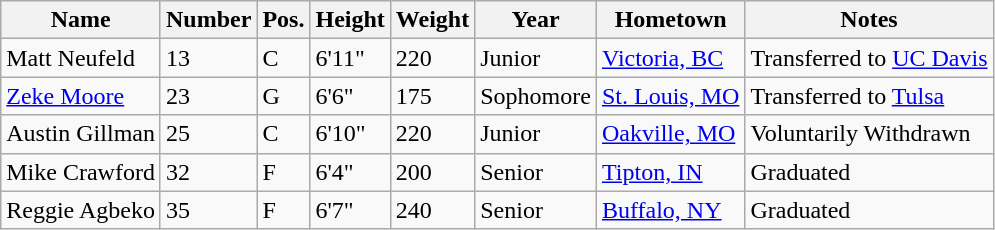<table class="wikitable sortable" border="1">
<tr>
<th>Name</th>
<th>Number</th>
<th>Pos.</th>
<th>Height</th>
<th>Weight</th>
<th>Year</th>
<th>Hometown</th>
<th class="unsortable">Notes</th>
</tr>
<tr>
<td>Matt Neufeld</td>
<td>13</td>
<td>C</td>
<td>6'11"</td>
<td>220</td>
<td>Junior</td>
<td><a href='#'>Victoria, BC</a></td>
<td>Transferred to <a href='#'>UC Davis</a></td>
</tr>
<tr>
<td><a href='#'>Zeke Moore</a></td>
<td>23</td>
<td>G</td>
<td>6'6"</td>
<td>175</td>
<td>Sophomore</td>
<td><a href='#'>St. Louis, MO</a></td>
<td>Transferred to <a href='#'>Tulsa</a></td>
</tr>
<tr>
<td>Austin Gillman</td>
<td>25</td>
<td>C</td>
<td>6'10"</td>
<td>220</td>
<td>Junior</td>
<td><a href='#'>Oakville, MO</a></td>
<td>Voluntarily Withdrawn</td>
</tr>
<tr>
<td>Mike Crawford</td>
<td>32</td>
<td>F</td>
<td>6'4"</td>
<td>200</td>
<td>Senior</td>
<td><a href='#'>Tipton, IN</a></td>
<td>Graduated</td>
</tr>
<tr>
<td>Reggie Agbeko</td>
<td>35</td>
<td>F</td>
<td>6'7"</td>
<td>240</td>
<td>Senior</td>
<td><a href='#'>Buffalo, NY</a></td>
<td>Graduated</td>
</tr>
</table>
